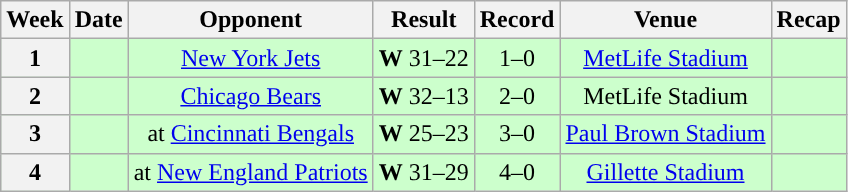<table class="wikitable" style="text-align:center">
<tr>
<th>Week</th>
<th>Date</th>
<th>Opponent</th>
<th>Result</th>
<th>Record</th>
<th>Venue</th>
<th>Recap</th>
</tr>
<tr style="background:#cfc">
<th>1</th>
<td></td>
<td><a href='#'>New York Jets</a></td>
<td><strong>W</strong> 31–22</td>
<td>1–0</td>
<td><a href='#'>MetLife Stadium</a></td>
<td></td>
</tr>
<tr style="background:#cfc">
<th>2</th>
<td></td>
<td><a href='#'>Chicago Bears</a></td>
<td><strong>W</strong> 32–13</td>
<td>2–0</td>
<td>MetLife Stadium</td>
<td></td>
</tr>
<tr style="background:#cfc">
<th>3</th>
<td></td>
<td>at <a href='#'>Cincinnati Bengals</a></td>
<td><strong>W</strong> 25–23</td>
<td>3–0</td>
<td><a href='#'>Paul Brown Stadium</a></td>
<td></td>
</tr>
<tr style="background:#cfc">
<th>4</th>
<td></td>
<td>at <a href='#'>New England Patriots</a></td>
<td><strong>W</strong> 31–29</td>
<td>4–0</td>
<td><a href='#'>Gillette Stadium</a></td>
<td></td>
</tr>
</table>
